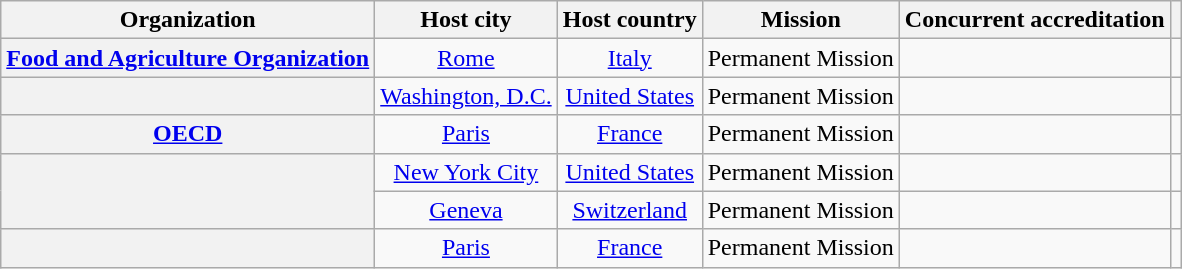<table class="wikitable plainrowheaders" style="text-align:center;">
<tr>
<th scope="col">Organization</th>
<th scope="col">Host city</th>
<th scope="col">Host country</th>
<th scope="col">Mission</th>
<th scope="col">Concurrent accreditation</th>
<th scope="col"></th>
</tr>
<tr>
<th scope="row"> <a href='#'>Food and Agriculture Organization</a></th>
<td><a href='#'>Rome</a></td>
<td><a href='#'>Italy</a></td>
<td>Permanent Mission</td>
<td></td>
<td></td>
</tr>
<tr>
<th scope="row"></th>
<td><a href='#'>Washington, D.C.</a></td>
<td><a href='#'>United States</a></td>
<td>Permanent Mission</td>
<td></td>
<td></td>
</tr>
<tr>
<th scope="row"> <a href='#'>OECD</a></th>
<td><a href='#'>Paris</a></td>
<td><a href='#'>France</a></td>
<td>Permanent Mission</td>
<td></td>
<td></td>
</tr>
<tr>
<th scope="row"  rowspan="2"></th>
<td><a href='#'>New York City</a></td>
<td><a href='#'>United States</a></td>
<td>Permanent Mission</td>
<td></td>
<td></td>
</tr>
<tr>
<td><a href='#'>Geneva</a></td>
<td><a href='#'>Switzerland</a></td>
<td>Permanent Mission</td>
<td></td>
<td></td>
</tr>
<tr>
<th scope="row"></th>
<td><a href='#'>Paris</a></td>
<td><a href='#'>France</a></td>
<td>Permanent Mission</td>
<td></td>
<td></td>
</tr>
</table>
